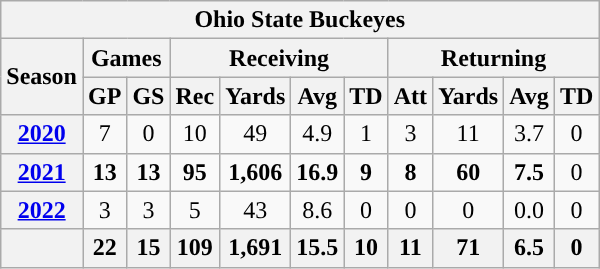<table class="wikitable" style="text-align:center;">
<tr>
<th colspan="16">Ohio State Buckeyes</th>
</tr>
<tr>
<th rowspan="2">Season</th>
<th colspan="2">Games</th>
<th colspan="4">Receiving</th>
<th colspan="4">Returning</th>
</tr>
<tr>
<th>GP</th>
<th>GS</th>
<th>Rec</th>
<th>Yards</th>
<th>Avg</th>
<th>TD</th>
<th>Att</th>
<th>Yards</th>
<th>Avg</th>
<th>TD</th>
</tr>
<tr>
<th><a href='#'>2020</a></th>
<td>7</td>
<td>0</td>
<td>10</td>
<td>49</td>
<td>4.9</td>
<td>1</td>
<td>3</td>
<td>11</td>
<td>3.7</td>
<td>0</td>
</tr>
<tr>
<th><a href='#'>2021</a></th>
<td><strong>13</strong></td>
<td><strong>13</strong></td>
<td><strong>95</strong></td>
<td><strong>1,606</strong></td>
<td><strong>16.9</strong></td>
<td><strong>9</strong></td>
<td><strong>8</strong></td>
<td><strong>60</strong></td>
<td><strong>7.5</strong></td>
<td>0</td>
</tr>
<tr>
<th><a href='#'>2022</a></th>
<td>3</td>
<td>3</td>
<td>5</td>
<td>43</td>
<td>8.6</td>
<td>0</td>
<td>0</td>
<td>0</td>
<td>0.0</td>
<td>0</td>
</tr>
<tr>
<th></th>
<th>22</th>
<th>15</th>
<th>109</th>
<th>1,691</th>
<th>15.5</th>
<th>10</th>
<th>11</th>
<th>71</th>
<th>6.5</th>
<th>0</th>
</tr>
</table>
